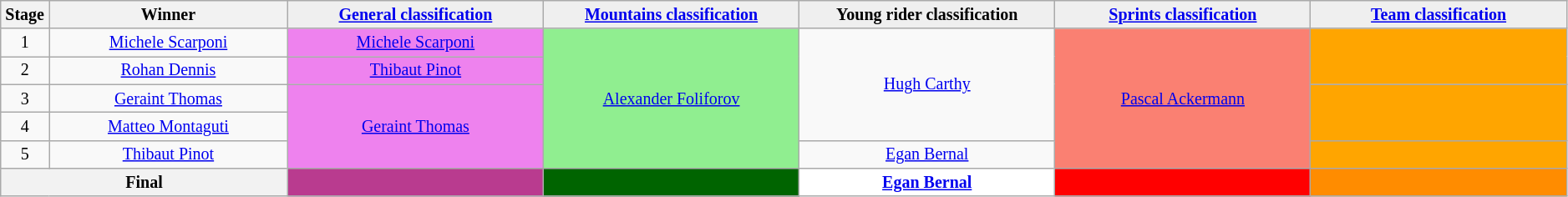<table class="wikitable" style="text-align: center; font-size:smaller;">
<tr>
<th style="width:1%;">Stage</th>
<th style="width:14%;">Winner</th>
<th style="background:#efefef; width:15%;"><a href='#'>General classification</a><br></th>
<th style="background:#efefef; width:15%;"><a href='#'>Mountains classification</a><br></th>
<th style="background:#efefef; width:15%;">Young rider classification<br></th>
<th style="background:#efefef; width:15%;"><a href='#'>Sprints classification</a><br></th>
<th style="background:#efefef; width:15%;"><a href='#'>Team classification</a></th>
</tr>
<tr>
<td>1</td>
<td><a href='#'>Michele Scarponi</a></td>
<td style="background-color:violet;"><a href='#'>Michele Scarponi</a></td>
<td style="background-color:lightgreen;" rowspan=5><a href='#'>Alexander Foliforov</a></td>
<td style="background-color:offwhite;" rowspan=4><a href='#'>Hugh Carthy</a></td>
<td style="background-color:salmon;" rowspan=5><a href='#'>Pascal Ackermann</a></td>
<td style="background:orange;" rowspan=2></td>
</tr>
<tr>
<td>2</td>
<td><a href='#'>Rohan Dennis</a></td>
<td style="background-color:violet;"><a href='#'>Thibaut Pinot</a></td>
</tr>
<tr>
<td>3</td>
<td><a href='#'>Geraint Thomas</a></td>
<td style="background-color:violet;" rowspan=3><a href='#'>Geraint Thomas</a></td>
<td style="background:orange;" rowspan=2></td>
</tr>
<tr>
<td>4</td>
<td><a href='#'>Matteo Montaguti</a></td>
</tr>
<tr>
<td>5</td>
<td><a href='#'>Thibaut Pinot</a></td>
<td style="background-color:offwhite;"><a href='#'>Egan Bernal</a></td>
<td style="background:orange;"></td>
</tr>
<tr>
<th colspan="2">Final</th>
<th style="background-color:#B93B8F;"></th>
<th style="background-color:darkgreen;"></th>
<th style="background-color:white;"><a href='#'>Egan Bernal</a></th>
<th style="background-color:red;"></th>
<th style="background:darkorange;"></th>
</tr>
</table>
